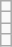<table class="wikitable">
<tr>
<td></td>
</tr>
<tr>
<td></td>
</tr>
<tr>
<td></td>
</tr>
<tr>
<td></td>
</tr>
</table>
